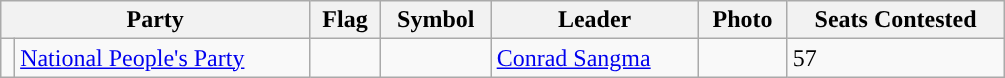<table class="wikitable"  width="53%">
<tr>
<th colspan="2">Party</th>
<th>Flag</th>
<th>Symbol</th>
<th>Leader</th>
<th>Photo</th>
<th>Seats Contested</th>
</tr>
<tr>
<td ! style="text-align:center; background:"></td>
<td><a href='#'>National People's Party</a></td>
<td></td>
<td></td>
<td><a href='#'>Conrad Sangma</a></td>
<td></td>
<td>57</td>
</tr>
</table>
